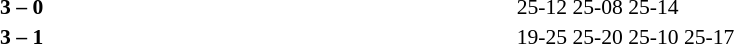<table width=100% cellspacing=1>
<tr>
<th width=20%></th>
<th width=12%></th>
<th width=20%></th>
<th width=33%></th>
<td></td>
</tr>
<tr style=font-size:90%>
<td align=right><strong></strong></td>
<td align=center><strong>3 – 0</strong></td>
<td></td>
<td>25-12 25-08 25-14</td>
<td></td>
</tr>
<tr style=font-size:90%>
<td align=right><strong></strong></td>
<td align=center><strong>3 – 1</strong></td>
<td></td>
<td>19-25 25-20 25-10 25-17</td>
</tr>
</table>
